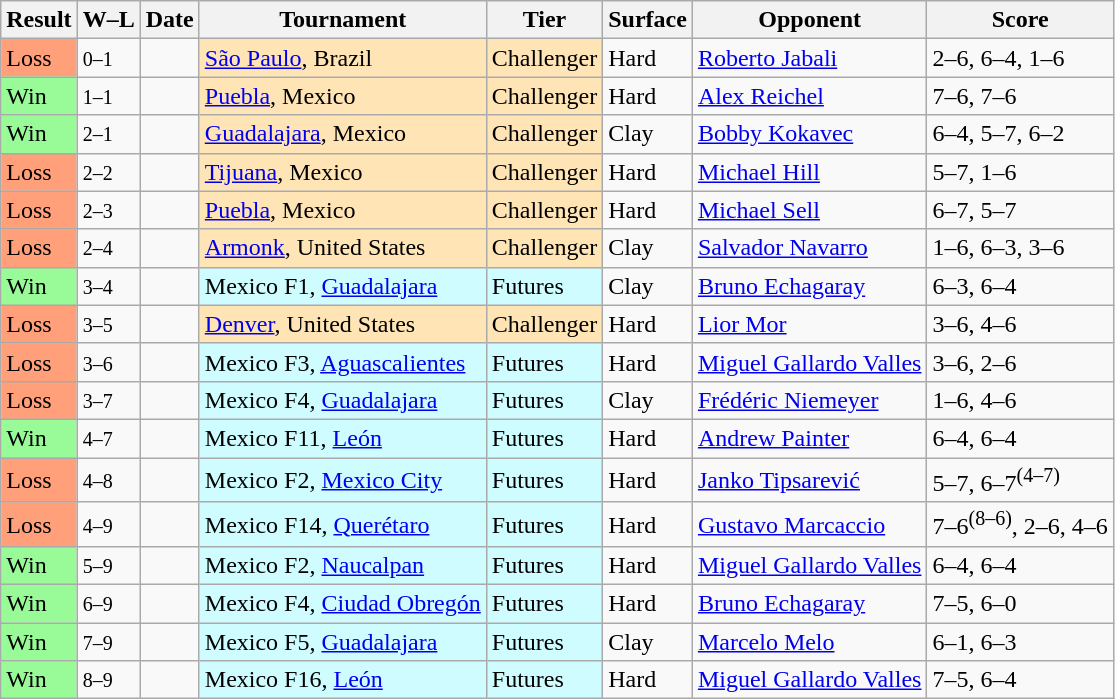<table class="sortable wikitable">
<tr>
<th>Result</th>
<th class="unsortable">W–L</th>
<th>Date</th>
<th>Tournament</th>
<th>Tier</th>
<th>Surface</th>
<th>Opponent</th>
<th class="unsortable">Score</th>
</tr>
<tr>
<td bgcolor=FFA07A>Loss</td>
<td><small>0–1</small></td>
<td></td>
<td style="background:moccasin;"><a href='#'>São Paulo</a>, Brazil</td>
<td style="background:moccasin;">Challenger</td>
<td>Hard</td>
<td> <a href='#'>Roberto Jabali</a></td>
<td>2–6, 6–4, 1–6</td>
</tr>
<tr>
<td bgcolor=98FB98>Win</td>
<td><small>1–1</small></td>
<td></td>
<td style="background:moccasin;"><a href='#'>Puebla</a>, Mexico</td>
<td style="background:moccasin;">Challenger</td>
<td>Hard</td>
<td> <a href='#'>Alex Reichel</a></td>
<td>7–6, 7–6</td>
</tr>
<tr>
<td bgcolor=98FB98>Win</td>
<td><small>2–1</small></td>
<td></td>
<td style="background:moccasin;"><a href='#'>Guadalajara</a>, Mexico</td>
<td style="background:moccasin;">Challenger</td>
<td>Clay</td>
<td> <a href='#'>Bobby Kokavec</a></td>
<td>6–4, 5–7, 6–2</td>
</tr>
<tr>
<td bgcolor=FFA07A>Loss</td>
<td><small>2–2</small></td>
<td></td>
<td style="background:moccasin;"><a href='#'>Tijuana</a>, Mexico</td>
<td style="background:moccasin;">Challenger</td>
<td>Hard</td>
<td> <a href='#'>Michael Hill</a></td>
<td>5–7, 1–6</td>
</tr>
<tr>
<td bgcolor=FFA07A>Loss</td>
<td><small>2–3</small></td>
<td></td>
<td style="background:moccasin;"><a href='#'>Puebla</a>, Mexico</td>
<td style="background:moccasin;">Challenger</td>
<td>Hard</td>
<td> <a href='#'>Michael Sell</a></td>
<td>6–7, 5–7</td>
</tr>
<tr>
<td bgcolor=FFA07A>Loss</td>
<td><small>2–4</small></td>
<td></td>
<td style="background:moccasin;"><a href='#'>Armonk</a>, United States</td>
<td style="background:moccasin;">Challenger</td>
<td>Clay</td>
<td> <a href='#'>Salvador Navarro</a></td>
<td>1–6, 6–3, 3–6</td>
</tr>
<tr>
<td bgcolor=98FB98>Win</td>
<td><small>3–4</small></td>
<td></td>
<td style="background:#cffcff;">Mexico F1, <a href='#'>Guadalajara</a></td>
<td style="background:#cffcff;">Futures</td>
<td>Clay</td>
<td> <a href='#'>Bruno Echagaray</a></td>
<td>6–3, 6–4</td>
</tr>
<tr>
<td bgcolor=FFA07A>Loss</td>
<td><small>3–5</small></td>
<td></td>
<td style="background:moccasin;"><a href='#'>Denver</a>, United States</td>
<td style="background:moccasin;">Challenger</td>
<td>Hard</td>
<td> <a href='#'>Lior Mor</a></td>
<td>3–6, 4–6</td>
</tr>
<tr>
<td bgcolor=FFA07A>Loss</td>
<td><small>3–6</small></td>
<td></td>
<td style="background:#cffcff;">Mexico F3, <a href='#'>Aguascalientes</a></td>
<td style="background:#cffcff;">Futures</td>
<td>Hard</td>
<td> <a href='#'>Miguel Gallardo Valles</a></td>
<td>3–6, 2–6</td>
</tr>
<tr>
<td bgcolor=FFA07A>Loss</td>
<td><small>3–7</small></td>
<td></td>
<td style="background:#cffcff;">Mexico F4, <a href='#'>Guadalajara</a></td>
<td style="background:#cffcff;">Futures</td>
<td>Clay</td>
<td> <a href='#'>Frédéric Niemeyer</a></td>
<td>1–6, 4–6</td>
</tr>
<tr>
<td bgcolor=98FB98>Win</td>
<td><small>4–7</small></td>
<td></td>
<td style="background:#cffcff;">Mexico F11, <a href='#'>León</a></td>
<td style="background:#cffcff;">Futures</td>
<td>Hard</td>
<td> <a href='#'>Andrew Painter</a></td>
<td>6–4, 6–4</td>
</tr>
<tr>
<td bgcolor=FFA07A>Loss</td>
<td><small>4–8</small></td>
<td></td>
<td style="background:#cffcff;">Mexico F2, <a href='#'>Mexico City</a></td>
<td style="background:#cffcff;">Futures</td>
<td>Hard</td>
<td> <a href='#'>Janko Tipsarević</a></td>
<td>5–7, 6–7<sup>(4–7)</sup></td>
</tr>
<tr>
<td bgcolor=FFA07A>Loss</td>
<td><small>4–9</small></td>
<td></td>
<td style="background:#cffcff;">Mexico F14, <a href='#'>Querétaro</a></td>
<td style="background:#cffcff;">Futures</td>
<td>Hard</td>
<td> <a href='#'>Gustavo Marcaccio</a></td>
<td>7–6<sup>(8–6)</sup>, 2–6, 4–6</td>
</tr>
<tr>
<td bgcolor=98FB98>Win</td>
<td><small>5–9</small></td>
<td></td>
<td style="background:#cffcff;">Mexico F2, <a href='#'>Naucalpan</a></td>
<td style="background:#cffcff;">Futures</td>
<td>Hard</td>
<td> <a href='#'>Miguel Gallardo Valles</a></td>
<td>6–4, 6–4</td>
</tr>
<tr>
<td bgcolor=98FB98>Win</td>
<td><small>6–9</small></td>
<td></td>
<td style="background:#cffcff;">Mexico F4, <a href='#'>Ciudad Obregón</a></td>
<td style="background:#cffcff;">Futures</td>
<td>Hard</td>
<td> <a href='#'>Bruno Echagaray</a></td>
<td>7–5, 6–0</td>
</tr>
<tr>
<td bgcolor=98FB98>Win</td>
<td><small>7–9</small></td>
<td></td>
<td style="background:#cffcff;">Mexico F5, <a href='#'>Guadalajara</a></td>
<td style="background:#cffcff;">Futures</td>
<td>Clay</td>
<td> <a href='#'>Marcelo Melo</a></td>
<td>6–1, 6–3</td>
</tr>
<tr>
<td bgcolor=98FB98>Win</td>
<td><small>8–9</small></td>
<td></td>
<td style="background:#cffcff;">Mexico F16, <a href='#'>León</a></td>
<td style="background:#cffcff;">Futures</td>
<td>Hard</td>
<td> <a href='#'>Miguel Gallardo Valles</a></td>
<td>7–5, 6–4</td>
</tr>
</table>
